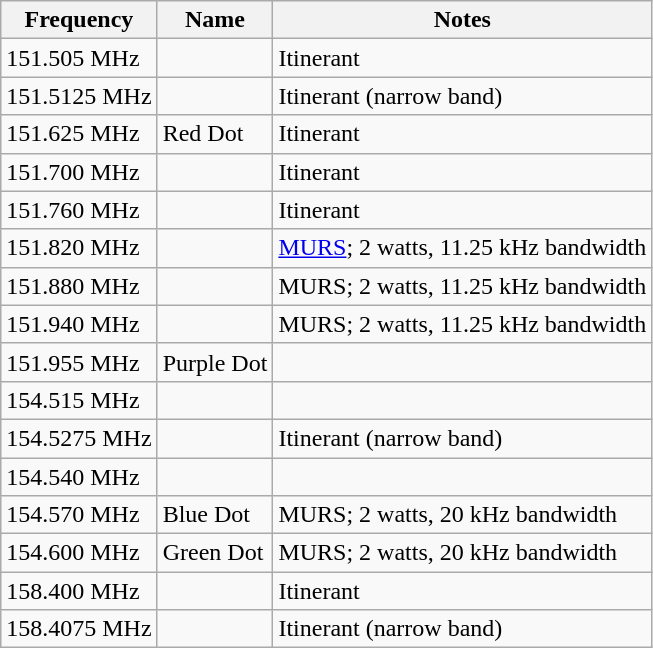<table class="wikitable sortable">
<tr>
<th>Frequency</th>
<th>Name</th>
<th>Notes</th>
</tr>
<tr>
<td>151.505 MHz</td>
<td></td>
<td>Itinerant</td>
</tr>
<tr>
<td>151.5125 MHz</td>
<td></td>
<td>Itinerant (narrow band)</td>
</tr>
<tr>
<td>151.625 MHz</td>
<td>Red Dot</td>
<td>Itinerant</td>
</tr>
<tr>
<td>151.700 MHz</td>
<td></td>
<td>Itinerant</td>
</tr>
<tr>
<td>151.760 MHz</td>
<td></td>
<td>Itinerant</td>
</tr>
<tr>
<td>151.820 MHz</td>
<td></td>
<td><a href='#'>MURS</a>; 2 watts, 11.25 kHz bandwidth</td>
</tr>
<tr>
<td>151.880 MHz</td>
<td></td>
<td>MURS; 2 watts, 11.25 kHz bandwidth</td>
</tr>
<tr>
<td>151.940 MHz</td>
<td></td>
<td>MURS; 2 watts, 11.25 kHz bandwidth</td>
</tr>
<tr>
<td>151.955 MHz</td>
<td>Purple Dot</td>
<td></td>
</tr>
<tr>
<td>154.515 MHz</td>
<td></td>
<td></td>
</tr>
<tr>
<td>154.5275 MHz</td>
<td></td>
<td>Itinerant (narrow band)</td>
</tr>
<tr>
<td>154.540 MHz</td>
<td></td>
<td></td>
</tr>
<tr>
<td>154.570 MHz</td>
<td>Blue Dot</td>
<td>MURS; 2 watts, 20 kHz bandwidth</td>
</tr>
<tr>
<td>154.600 MHz</td>
<td>Green Dot</td>
<td>MURS; 2 watts, 20 kHz bandwidth</td>
</tr>
<tr>
<td>158.400 MHz</td>
<td></td>
<td>Itinerant</td>
</tr>
<tr>
<td>158.4075 MHz</td>
<td></td>
<td>Itinerant (narrow band)</td>
</tr>
</table>
